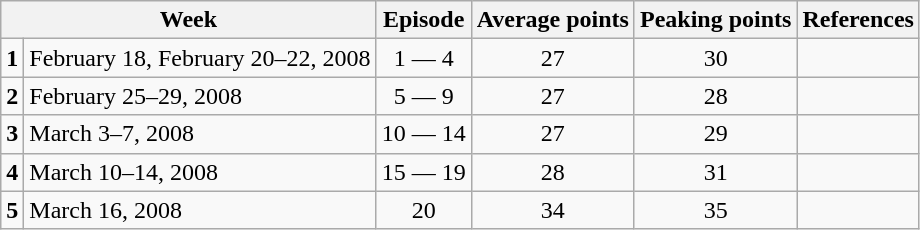<table class="wikitable" style="text-align:center">
<tr>
<th colspan=2>Week</th>
<th>Episode</th>
<th>Average points</th>
<th>Peaking points</th>
<th>References</th>
</tr>
<tr>
<td><strong>1</strong></td>
<td style="text-align:left">February 18, February 20–22, 2008</td>
<td>1 — 4</td>
<td>27</td>
<td>30</td>
<td></td>
</tr>
<tr>
<td><strong>2</strong></td>
<td style="text-align:left">February 25–29, 2008</td>
<td>5 — 9</td>
<td>27</td>
<td>28</td>
<td></td>
</tr>
<tr>
<td><strong>3</strong></td>
<td style="text-align:left">March 3–7, 2008</td>
<td>10 — 14</td>
<td>27</td>
<td>29</td>
<td></td>
</tr>
<tr>
<td><strong>4</strong></td>
<td style="text-align:left">March 10–14, 2008</td>
<td>15 — 19</td>
<td>28</td>
<td>31</td>
<td></td>
</tr>
<tr>
<td><strong>5</strong></td>
<td style="text-align:left">March 16, 2008</td>
<td>20</td>
<td>34</td>
<td>35</td>
<td></td>
</tr>
</table>
